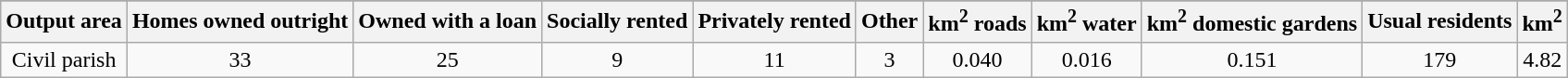<table class="wikitable">
<tr>
</tr>
<tr>
<th>Output area</th>
<th>Homes owned outright</th>
<th>Owned with a loan</th>
<th>Socially rented</th>
<th>Privately rented</th>
<th>Other</th>
<th>km<sup>2</sup> roads</th>
<th>km<sup>2</sup> water</th>
<th>km<sup>2</sup>  domestic gardens</th>
<th>Usual residents</th>
<th>km<sup>2</sup></th>
</tr>
<tr align=center>
<td>Civil parish</td>
<td>33</td>
<td>25</td>
<td>9</td>
<td>11</td>
<td>3</td>
<td>0.040</td>
<td>0.016</td>
<td>0.151</td>
<td>179</td>
<td>4.82</td>
</tr>
</table>
